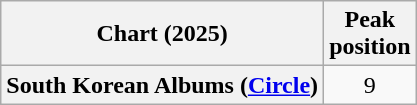<table class="wikitable sortable plainrowheaders" style="text-align:center">
<tr>
<th scope="col">Chart (2025)</th>
<th scope="col">Peak<br>position</th>
</tr>
<tr>
<th scope="row">South Korean Albums (<a href='#'>Circle</a>)</th>
<td>9</td>
</tr>
</table>
